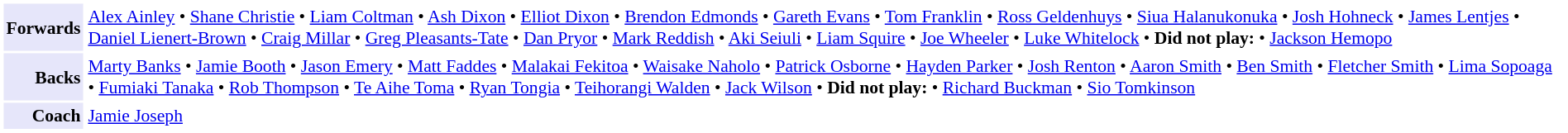<table cellpadding="2" style="border: 1px solid white; font-size:90%;">
<tr>
<td style="text-align:right;" bgcolor="lavender"><strong>Forwards</strong></td>
<td style="text-align:left;"><a href='#'>Alex Ainley</a> • <a href='#'>Shane Christie</a> • <a href='#'>Liam Coltman</a> • <a href='#'>Ash Dixon</a> • <a href='#'>Elliot Dixon</a> • <a href='#'>Brendon Edmonds</a> • <a href='#'>Gareth Evans</a> • <a href='#'>Tom Franklin</a> • <a href='#'>Ross Geldenhuys</a> • <a href='#'>Siua Halanukonuka</a> • <a href='#'>Josh Hohneck</a> • <a href='#'>James Lentjes</a> • <a href='#'>Daniel Lienert-Brown</a> • <a href='#'>Craig Millar</a> • <a href='#'>Greg Pleasants-Tate</a> • <a href='#'>Dan Pryor</a> • <a href='#'>Mark Reddish</a> • <a href='#'>Aki Seiuli</a> • <a href='#'>Liam Squire</a> • <a href='#'>Joe Wheeler</a> • <a href='#'>Luke Whitelock</a> • <strong>Did not play:</strong> • <a href='#'>Jackson Hemopo</a></td>
</tr>
<tr>
<td style="text-align:right;" bgcolor="lavender"><strong>Backs</strong></td>
<td style="text-align:left;"><a href='#'>Marty Banks</a> • <a href='#'>Jamie Booth</a> • <a href='#'>Jason Emery</a> • <a href='#'>Matt Faddes</a> • <a href='#'>Malakai Fekitoa</a> • <a href='#'>Waisake Naholo</a> • <a href='#'>Patrick Osborne</a> • <a href='#'>Hayden Parker</a> • <a href='#'>Josh Renton</a> • <a href='#'>Aaron Smith</a> • <a href='#'>Ben Smith</a> • <a href='#'>Fletcher Smith</a> • <a href='#'>Lima Sopoaga</a> • <a href='#'>Fumiaki Tanaka</a> • <a href='#'>Rob Thompson</a> • <a href='#'>Te Aihe Toma</a> • <a href='#'>Ryan Tongia</a> • <a href='#'>Teihorangi Walden</a> • <a href='#'>Jack Wilson</a> • <strong>Did not play:</strong> • <a href='#'>Richard Buckman</a> • <a href='#'>Sio Tomkinson</a></td>
</tr>
<tr>
<td style="text-align:right;" bgcolor="lavender"><strong>Coach</strong></td>
<td style="text-align:left;"><a href='#'>Jamie Joseph</a></td>
</tr>
</table>
